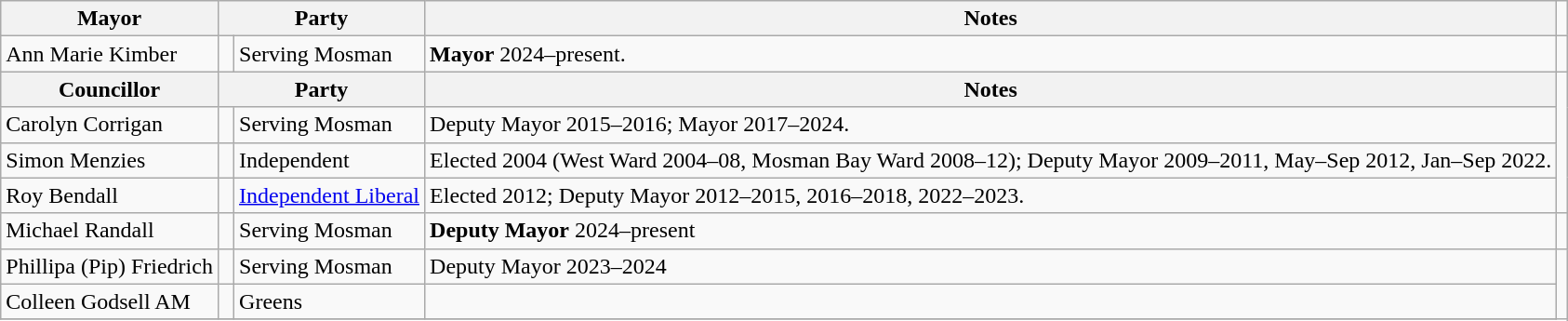<table class="wikitable">
<tr>
<th>Mayor</th>
<th colspan="2">Party</th>
<th>Notes</th>
</tr>
<tr>
<td>Ann Marie Kimber</td>
<td> </td>
<td>Serving Mosman</td>
<td><strong>Mayor</strong> 2024–present.</td>
<td></td>
</tr>
<tr>
<th>Councillor</th>
<th colspan="2">Party</th>
<th>Notes</th>
</tr>
<tr>
<td>Carolyn Corrigan</td>
<td> </td>
<td>Serving Mosman</td>
<td>Deputy Mayor 2015–2016; Mayor 2017–2024.</td>
</tr>
<tr>
<td>Simon Menzies</td>
<td> </td>
<td>Independent</td>
<td>Elected 2004 (West Ward 2004–08, Mosman Bay Ward 2008–12); Deputy Mayor 2009–2011, May–Sep 2012, Jan–Sep 2022.</td>
</tr>
<tr>
<td>Roy Bendall</td>
<td> </td>
<td><a href='#'>Independent Liberal</a></td>
<td>Elected 2012; Deputy Mayor 2012–2015, 2016–2018, 2022–2023.</td>
</tr>
<tr>
<td>Michael Randall</td>
<td> </td>
<td>Serving Mosman</td>
<td><strong>Deputy Mayor</strong> 2024–present</td>
<td></td>
</tr>
<tr>
<td>Phillipa (Pip) Friedrich</td>
<td> </td>
<td>Serving Mosman</td>
<td>Deputy Mayor 2023–2024</td>
</tr>
<tr>
<td>Colleen Godsell AM</td>
<td> </td>
<td>Greens</td>
<td></td>
</tr>
<tr>
</tr>
</table>
